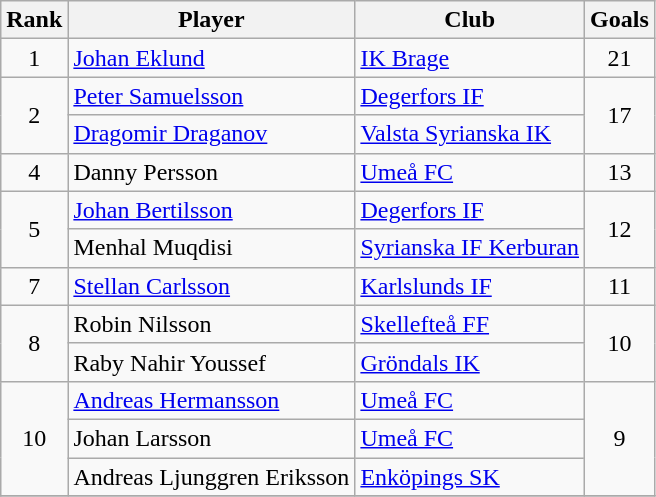<table class="wikitable" style="text-align:center;float:left;margin-right:1em;">
<tr>
<th>Rank</th>
<th>Player</th>
<th>Club</th>
<th>Goals</th>
</tr>
<tr>
<td>1</td>
<td align="left"> <a href='#'>Johan Eklund</a></td>
<td align="left"><a href='#'>IK Brage</a></td>
<td>21</td>
</tr>
<tr>
<td rowspan="2">2</td>
<td align="left"> <a href='#'>Peter Samuelsson</a></td>
<td align="left"><a href='#'>Degerfors IF</a></td>
<td rowspan="2">17</td>
</tr>
<tr>
<td align="left"> <a href='#'>Dragomir Draganov</a></td>
<td align="left"><a href='#'>Valsta Syrianska IK</a></td>
</tr>
<tr>
<td>4</td>
<td align="left"> Danny Persson</td>
<td align="left"><a href='#'>Umeå FC</a></td>
<td>13</td>
</tr>
<tr>
<td rowspan="2">5</td>
<td align="left"> <a href='#'>Johan Bertilsson</a></td>
<td align="left"><a href='#'>Degerfors IF</a></td>
<td rowspan="2">12</td>
</tr>
<tr>
<td align="left"> Menhal Muqdisi</td>
<td align="left"><a href='#'>Syrianska IF Kerburan</a></td>
</tr>
<tr>
<td>7</td>
<td align="left"> <a href='#'>Stellan Carlsson</a></td>
<td align="left"><a href='#'>Karlslunds IF</a></td>
<td>11</td>
</tr>
<tr>
<td rowspan="2">8</td>
<td align="left"> Robin Nilsson</td>
<td align="left"><a href='#'>Skellefteå FF</a></td>
<td rowspan="2">10</td>
</tr>
<tr>
<td align="left"> Raby Nahir Youssef</td>
<td align="left"><a href='#'>Gröndals IK</a></td>
</tr>
<tr>
<td rowspan="3">10</td>
<td align="left"> <a href='#'>Andreas Hermansson</a></td>
<td align="left"><a href='#'>Umeå FC</a></td>
<td rowspan="3">9</td>
</tr>
<tr>
<td align="left"> Johan Larsson</td>
<td align="left"><a href='#'>Umeå FC</a></td>
</tr>
<tr>
<td align="left"> Andreas Ljunggren Eriksson</td>
<td align="left"><a href='#'>Enköpings SK</a></td>
</tr>
<tr>
</tr>
</table>
